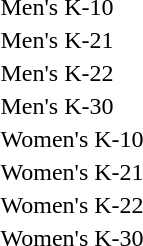<table>
<tr>
<td rowspan=2>Men's K-10</td>
<td rowspan=2></td>
<td rowspan=2></td>
<td></td>
</tr>
<tr>
<td></td>
</tr>
<tr>
<td rowspan=2>Men's K-21</td>
<td rowspan=2></td>
<td rowspan=2></td>
<td></td>
</tr>
<tr>
<td></td>
</tr>
<tr>
<td rowspan=2>Men's K-22</td>
<td rowspan=2></td>
<td rowspan=2></td>
<td></td>
</tr>
<tr>
<td></td>
</tr>
<tr>
<td rowspan=2>Men's K-30</td>
<td rowspan=2></td>
<td rowspan=2></td>
<td></td>
</tr>
<tr>
<td></td>
</tr>
<tr>
<td rowspan=2>Women's K-10</td>
<td rowspan=2></td>
<td rowspan=2></td>
<td></td>
</tr>
<tr>
<td></td>
</tr>
<tr>
<td rowspan=2>Women's K-21</td>
<td rowspan=2></td>
<td rowspan=2></td>
<td></td>
</tr>
<tr>
<td></td>
</tr>
<tr>
<td>Women's K-22</td>
<td></td>
<td></td>
<td></td>
</tr>
<tr>
<td rowspan=2>Women's K-30</td>
<td rowspan=2></td>
<td rowspan=2></td>
<td></td>
</tr>
<tr>
<td></td>
</tr>
</table>
